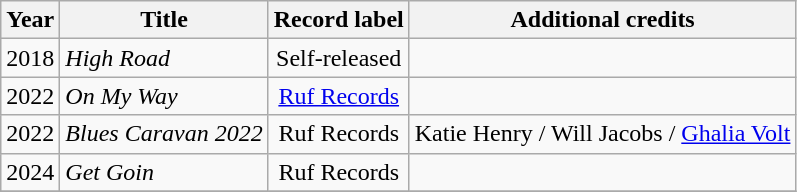<table class="wikitable sortable">
<tr>
<th>Year</th>
<th>Title</th>
<th>Record label</th>
<th>Additional credits</th>
</tr>
<tr>
<td>2018</td>
<td><em>High Road</em></td>
<td style="text-align:center;">Self-released</td>
<td></td>
</tr>
<tr>
<td>2022</td>
<td><em>On My Way</em></td>
<td style="text-align:center;"><a href='#'>Ruf Records</a></td>
<td></td>
</tr>
<tr>
<td>2022</td>
<td><em>Blues Caravan 2022</em></td>
<td style="text-align:center;">Ruf Records</td>
<td>Katie Henry / Will Jacobs / <a href='#'>Ghalia Volt</a></td>
</tr>
<tr>
<td>2024</td>
<td><em>Get Goin<strong></td>
<td style="text-align:center;">Ruf Records</td>
<td></td>
</tr>
<tr>
</tr>
</table>
